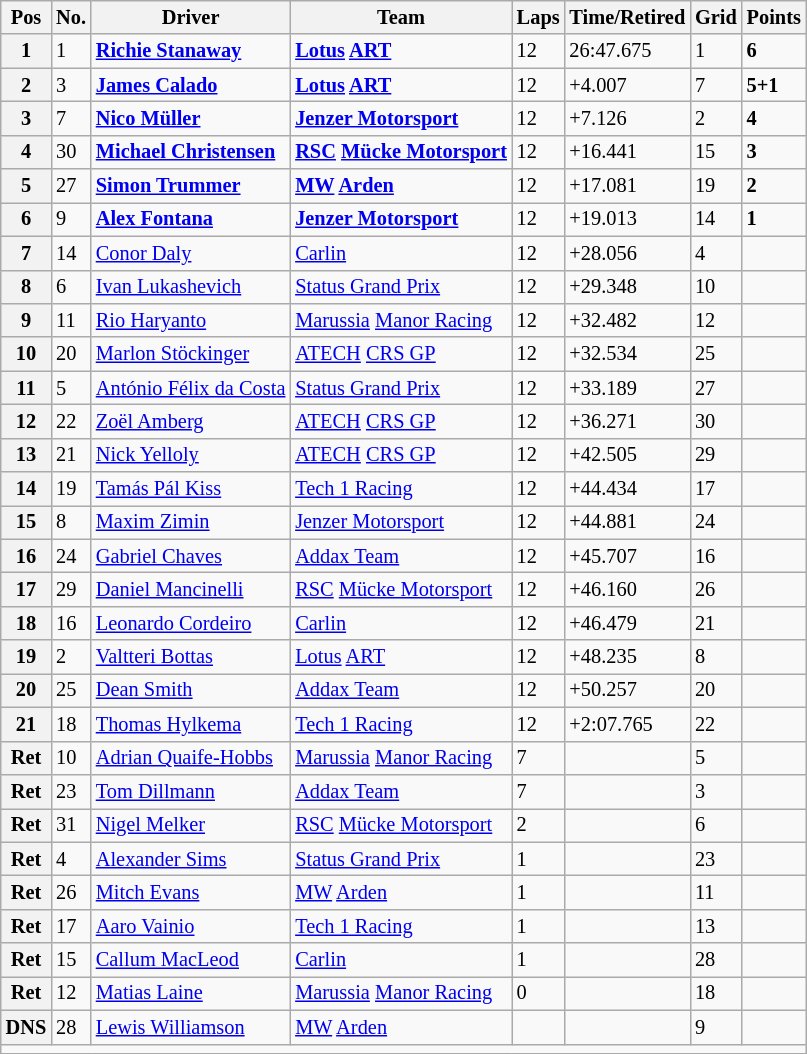<table class="wikitable" style="font-size:85%">
<tr>
<th>Pos</th>
<th>No.</th>
<th>Driver</th>
<th>Team</th>
<th>Laps</th>
<th>Time/Retired</th>
<th>Grid</th>
<th>Points</th>
</tr>
<tr>
<th>1</th>
<td>1</td>
<td> <strong><a href='#'>Richie Stanaway</a></strong></td>
<td><strong><a href='#'>Lotus</a> <a href='#'>ART</a></strong></td>
<td>12</td>
<td>26:47.675</td>
<td>1</td>
<td><strong>6</strong></td>
</tr>
<tr>
<th>2</th>
<td>3</td>
<td> <strong><a href='#'>James Calado</a></strong></td>
<td><strong><a href='#'>Lotus</a> <a href='#'>ART</a></strong></td>
<td>12</td>
<td>+4.007</td>
<td>7</td>
<td><strong>5+1</strong></td>
</tr>
<tr>
<th>3</th>
<td>7</td>
<td> <strong><a href='#'>Nico Müller</a></strong></td>
<td><strong><a href='#'>Jenzer Motorsport</a></strong></td>
<td>12</td>
<td>+7.126</td>
<td>2</td>
<td><strong>4</strong></td>
</tr>
<tr>
<th>4</th>
<td>30</td>
<td> <strong><a href='#'>Michael Christensen</a></strong></td>
<td><strong><a href='#'>RSC</a> <a href='#'>Mücke Motorsport</a></strong></td>
<td>12</td>
<td>+16.441</td>
<td>15</td>
<td><strong>3</strong></td>
</tr>
<tr>
<th>5</th>
<td>27</td>
<td> <strong><a href='#'>Simon Trummer</a></strong></td>
<td><strong><a href='#'>MW</a> <a href='#'>Arden</a></strong></td>
<td>12</td>
<td>+17.081</td>
<td>19</td>
<td><strong>2</strong></td>
</tr>
<tr>
<th>6</th>
<td>9</td>
<td> <strong><a href='#'>Alex Fontana</a></strong></td>
<td><strong><a href='#'>Jenzer Motorsport</a></strong></td>
<td>12</td>
<td>+19.013</td>
<td>14</td>
<td><strong>1</strong></td>
</tr>
<tr>
<th>7</th>
<td>14</td>
<td> <a href='#'>Conor Daly</a></td>
<td><a href='#'>Carlin</a></td>
<td>12</td>
<td>+28.056</td>
<td>4</td>
<td></td>
</tr>
<tr>
<th>8</th>
<td>6</td>
<td> <a href='#'>Ivan Lukashevich</a></td>
<td><a href='#'>Status Grand Prix</a></td>
<td>12</td>
<td>+29.348</td>
<td>10</td>
<td></td>
</tr>
<tr>
<th>9</th>
<td>11</td>
<td> <a href='#'>Rio Haryanto</a></td>
<td><a href='#'>Marussia</a> <a href='#'>Manor Racing</a></td>
<td>12</td>
<td>+32.482</td>
<td>12</td>
<td></td>
</tr>
<tr>
<th>10</th>
<td>20</td>
<td> <a href='#'>Marlon Stöckinger</a></td>
<td><a href='#'>ATECH</a> <a href='#'>CRS GP</a></td>
<td>12</td>
<td>+32.534</td>
<td>25</td>
<td></td>
</tr>
<tr>
<th>11</th>
<td>5</td>
<td> <a href='#'>António Félix da Costa</a></td>
<td><a href='#'>Status Grand Prix</a></td>
<td>12</td>
<td>+33.189</td>
<td>27</td>
<td></td>
</tr>
<tr>
<th>12</th>
<td>22</td>
<td> <a href='#'>Zoël Amberg</a></td>
<td><a href='#'>ATECH</a> <a href='#'>CRS GP</a></td>
<td>12</td>
<td>+36.271</td>
<td>30</td>
<td></td>
</tr>
<tr>
<th>13</th>
<td>21</td>
<td> <a href='#'>Nick Yelloly</a></td>
<td><a href='#'>ATECH</a> <a href='#'>CRS GP</a></td>
<td>12</td>
<td>+42.505</td>
<td>29</td>
<td></td>
</tr>
<tr>
<th>14</th>
<td>19</td>
<td> <a href='#'>Tamás Pál Kiss</a></td>
<td><a href='#'>Tech 1 Racing</a></td>
<td>12</td>
<td>+44.434</td>
<td>17</td>
<td></td>
</tr>
<tr>
<th>15</th>
<td>8</td>
<td> <a href='#'>Maxim Zimin</a></td>
<td><a href='#'>Jenzer Motorsport</a></td>
<td>12</td>
<td>+44.881</td>
<td>24</td>
<td></td>
</tr>
<tr>
<th>16</th>
<td>24</td>
<td> <a href='#'>Gabriel Chaves</a></td>
<td><a href='#'>Addax Team</a></td>
<td>12</td>
<td>+45.707</td>
<td>16</td>
<td></td>
</tr>
<tr>
<th>17</th>
<td>29</td>
<td> <a href='#'>Daniel Mancinelli</a></td>
<td><a href='#'>RSC</a> <a href='#'>Mücke Motorsport</a></td>
<td>12</td>
<td>+46.160</td>
<td>26</td>
<td></td>
</tr>
<tr>
<th>18</th>
<td>16</td>
<td> <a href='#'>Leonardo Cordeiro</a></td>
<td><a href='#'>Carlin</a></td>
<td>12</td>
<td>+46.479</td>
<td>21</td>
<td></td>
</tr>
<tr>
<th>19</th>
<td>2</td>
<td> <a href='#'>Valtteri Bottas</a></td>
<td><a href='#'>Lotus</a> <a href='#'>ART</a></td>
<td>12</td>
<td>+48.235</td>
<td>8</td>
<td></td>
</tr>
<tr>
<th>20</th>
<td>25</td>
<td> <a href='#'>Dean Smith</a></td>
<td><a href='#'>Addax Team</a></td>
<td>12</td>
<td>+50.257</td>
<td>20</td>
<td></td>
</tr>
<tr>
<th>21</th>
<td>18</td>
<td> <a href='#'>Thomas Hylkema</a></td>
<td><a href='#'>Tech 1 Racing</a></td>
<td>12</td>
<td>+2:07.765</td>
<td>22</td>
<td></td>
</tr>
<tr>
<th>Ret</th>
<td>10</td>
<td> <a href='#'>Adrian Quaife-Hobbs</a></td>
<td><a href='#'>Marussia</a> <a href='#'>Manor Racing</a></td>
<td>7</td>
<td></td>
<td>5</td>
<td></td>
</tr>
<tr>
<th>Ret</th>
<td>23</td>
<td> <a href='#'>Tom Dillmann</a></td>
<td><a href='#'>Addax Team</a></td>
<td>7</td>
<td></td>
<td>3</td>
<td></td>
</tr>
<tr>
<th>Ret</th>
<td>31</td>
<td> <a href='#'>Nigel Melker</a></td>
<td><a href='#'>RSC</a> <a href='#'>Mücke Motorsport</a></td>
<td>2</td>
<td></td>
<td>6</td>
<td></td>
</tr>
<tr>
<th>Ret</th>
<td>4</td>
<td> <a href='#'>Alexander Sims</a></td>
<td><a href='#'>Status Grand Prix</a></td>
<td>1</td>
<td></td>
<td>23</td>
<td></td>
</tr>
<tr>
<th>Ret</th>
<td>26</td>
<td> <a href='#'>Mitch Evans</a></td>
<td><a href='#'>MW</a> <a href='#'>Arden</a></td>
<td>1</td>
<td></td>
<td>11</td>
<td></td>
</tr>
<tr>
<th>Ret</th>
<td>17</td>
<td> <a href='#'>Aaro Vainio</a></td>
<td><a href='#'>Tech 1 Racing</a></td>
<td>1</td>
<td></td>
<td>13</td>
<td></td>
</tr>
<tr>
<th>Ret</th>
<td>15</td>
<td> <a href='#'>Callum MacLeod</a></td>
<td><a href='#'>Carlin</a></td>
<td>1</td>
<td></td>
<td>28</td>
<td></td>
</tr>
<tr>
<th>Ret</th>
<td>12</td>
<td> <a href='#'>Matias Laine</a></td>
<td><a href='#'>Marussia</a> <a href='#'>Manor Racing</a></td>
<td>0</td>
<td></td>
<td>18</td>
<td></td>
</tr>
<tr>
<th>DNS</th>
<td>28</td>
<td> <a href='#'>Lewis Williamson</a></td>
<td><a href='#'>MW</a> <a href='#'>Arden</a></td>
<td></td>
<td></td>
<td>9</td>
<td></td>
</tr>
<tr>
<td colspan=8></td>
</tr>
<tr>
</tr>
</table>
